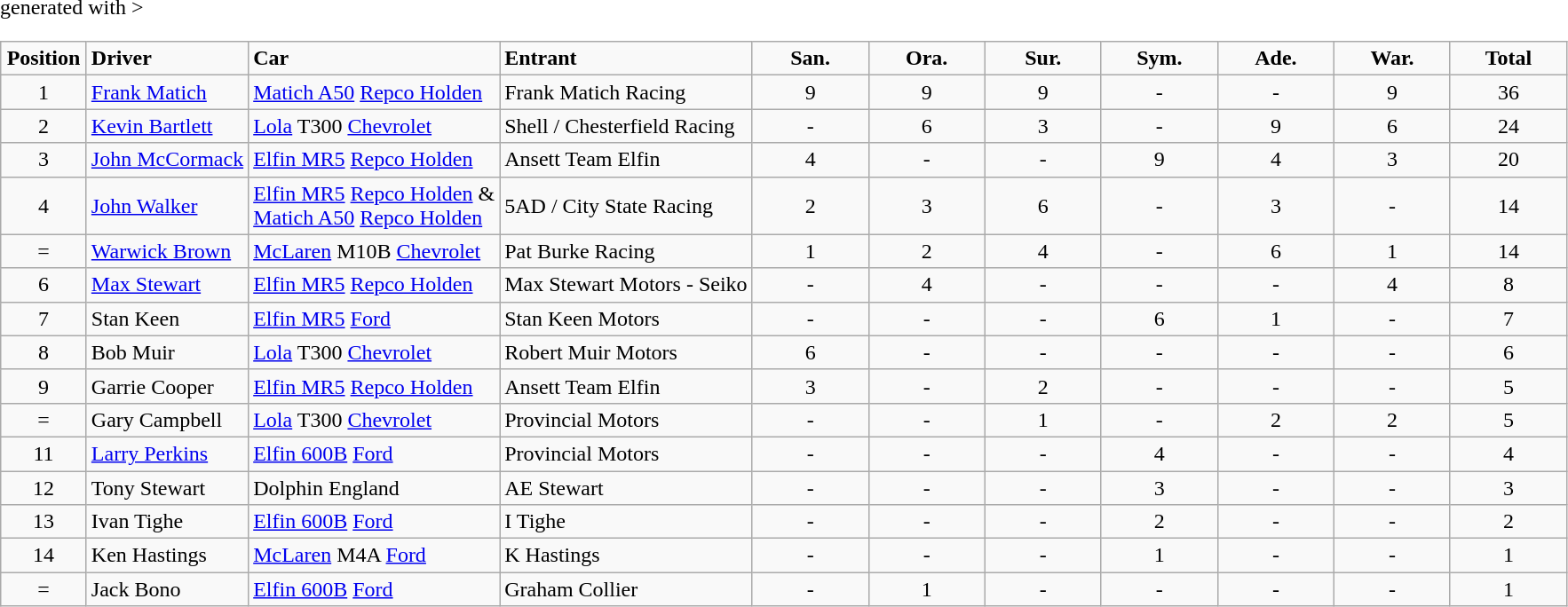<table class="wikitable" <hiddentext>generated with >
<tr style="font-weight:bold">
<td width="57" height="14" align="center">Position</td>
<td>Driver</td>
<td>Car</td>
<td>Entrant</td>
<td width="80" align="center">San.</td>
<td width="80" align="center">Ora.</td>
<td width="80" align="center">Sur.</td>
<td width="80" align="center">Sym.</td>
<td width="80" align="center">Ade.</td>
<td width="80" align="center">War.</td>
<td width="80" align="center">Total</td>
</tr>
<tr>
<td height="14" align="center">1</td>
<td><a href='#'>Frank Matich</a></td>
<td><a href='#'>Matich A50</a> <a href='#'>Repco Holden</a></td>
<td>Frank Matich Racing</td>
<td align="center">9</td>
<td align="center">9</td>
<td align="center">9</td>
<td align="center">-</td>
<td align="center">-</td>
<td align="center">9</td>
<td align="center">36</td>
</tr>
<tr>
<td height="14" align="center">2</td>
<td><a href='#'>Kevin Bartlett</a></td>
<td><a href='#'>Lola</a> T300 <a href='#'>Chevrolet</a></td>
<td>Shell / Chesterfield Racing</td>
<td align="center">-</td>
<td align="center">6</td>
<td align="center">3</td>
<td align="center">-</td>
<td align="center">9</td>
<td align="center">6</td>
<td align="center">24</td>
</tr>
<tr>
<td height="14" align="center">3</td>
<td><a href='#'>John McCormack</a></td>
<td><a href='#'>Elfin MR5</a> <a href='#'>Repco Holden</a></td>
<td>Ansett Team Elfin</td>
<td align="center">4</td>
<td align="center">-</td>
<td align="center">-</td>
<td align="center">9</td>
<td align="center">4</td>
<td align="center">3</td>
<td align="center">20</td>
</tr>
<tr>
<td height="14" align="center">4</td>
<td><a href='#'>John Walker</a></td>
<td><a href='#'>Elfin MR5</a> <a href='#'>Repco Holden</a> & <br> <a href='#'>Matich A50</a> <a href='#'>Repco Holden</a></td>
<td>5AD / City State Racing</td>
<td align="center">2</td>
<td align="center">3</td>
<td align="center">6</td>
<td align="center">-</td>
<td align="center">3</td>
<td align="center">-</td>
<td align="center">14</td>
</tr>
<tr>
<td height="14" align="center">=</td>
<td><a href='#'>Warwick Brown</a></td>
<td><a href='#'>McLaren</a> M10B <a href='#'>Chevrolet</a></td>
<td>Pat Burke Racing</td>
<td align="center">1</td>
<td align="center">2</td>
<td align="center">4</td>
<td align="center">-</td>
<td align="center">6</td>
<td align="center">1</td>
<td align="center">14</td>
</tr>
<tr>
<td height="14" align="center">6</td>
<td><a href='#'>Max Stewart</a></td>
<td><a href='#'>Elfin MR5</a> <a href='#'>Repco Holden</a></td>
<td>Max Stewart Motors - Seiko</td>
<td align="center">-</td>
<td align="center">4</td>
<td align="center">-</td>
<td align="center">-</td>
<td align="center">-</td>
<td align="center">4</td>
<td align="center">8</td>
</tr>
<tr>
<td height="14" align="center">7</td>
<td>Stan Keen</td>
<td><a href='#'>Elfin MR5</a> <a href='#'>Ford</a></td>
<td>Stan Keen Motors</td>
<td align="center">-</td>
<td align="center">-</td>
<td align="center">-</td>
<td align="center">6</td>
<td align="center">1</td>
<td align="center">-</td>
<td align="center">7</td>
</tr>
<tr>
<td height="14" align="center">8</td>
<td>Bob Muir</td>
<td><a href='#'>Lola</a> T300 <a href='#'>Chevrolet</a></td>
<td>Robert Muir Motors</td>
<td align="center">6</td>
<td align="center">-</td>
<td align="center">-</td>
<td align="center">-</td>
<td align="center">-</td>
<td align="center">-</td>
<td align="center">6</td>
</tr>
<tr>
<td height="14" align="center">9</td>
<td>Garrie Cooper</td>
<td><a href='#'>Elfin MR5</a> <a href='#'>Repco Holden</a></td>
<td>Ansett Team Elfin</td>
<td align="center">3</td>
<td align="center">-</td>
<td align="center">2</td>
<td align="center">-</td>
<td align="center">-</td>
<td align="center">-</td>
<td align="center">5</td>
</tr>
<tr>
<td height="14" align="center">=</td>
<td>Gary Campbell</td>
<td><a href='#'>Lola</a> T300 <a href='#'>Chevrolet</a></td>
<td>Provincial Motors</td>
<td align="center">-</td>
<td align="center">-</td>
<td align="center">1</td>
<td align="center">-</td>
<td align="center">2</td>
<td align="center">2</td>
<td align="center">5</td>
</tr>
<tr>
<td height="14" align="center">11</td>
<td><a href='#'>Larry Perkins</a></td>
<td><a href='#'>Elfin 600B</a> <a href='#'>Ford</a></td>
<td>Provincial Motors</td>
<td align="center">-</td>
<td align="center">-</td>
<td align="center">-</td>
<td align="center">4</td>
<td align="center">-</td>
<td align="center">-</td>
<td align="center">4</td>
</tr>
<tr>
<td height="14" align="center">12</td>
<td>Tony Stewart</td>
<td>Dolphin England</td>
<td>AE Stewart</td>
<td align="center">-</td>
<td align="center">-</td>
<td align="center">-</td>
<td align="center">3</td>
<td align="center">-</td>
<td align="center">-</td>
<td align="center">3</td>
</tr>
<tr>
<td height="14" align="center">13</td>
<td>Ivan Tighe</td>
<td><a href='#'>Elfin 600B</a> <a href='#'>Ford</a></td>
<td>I Tighe</td>
<td align="center">-</td>
<td align="center">-</td>
<td align="center">-</td>
<td align="center">2</td>
<td align="center">-</td>
<td align="center">-</td>
<td align="center">2</td>
</tr>
<tr>
<td height="14" align="center">14</td>
<td>Ken Hastings</td>
<td><a href='#'>McLaren</a> M4A <a href='#'>Ford</a></td>
<td>K Hastings</td>
<td align="center">-</td>
<td align="center">-</td>
<td align="center">-</td>
<td align="center">1</td>
<td align="center">-</td>
<td align="center">-</td>
<td align="center">1</td>
</tr>
<tr>
<td height="14" align="center">=</td>
<td>Jack Bono</td>
<td><a href='#'>Elfin 600B</a> <a href='#'>Ford</a></td>
<td>Graham Collier</td>
<td align="center">-</td>
<td align="center">1</td>
<td align="center">-</td>
<td align="center">-</td>
<td align="center">-</td>
<td align="center">-</td>
<td align="center">1</td>
</tr>
</table>
